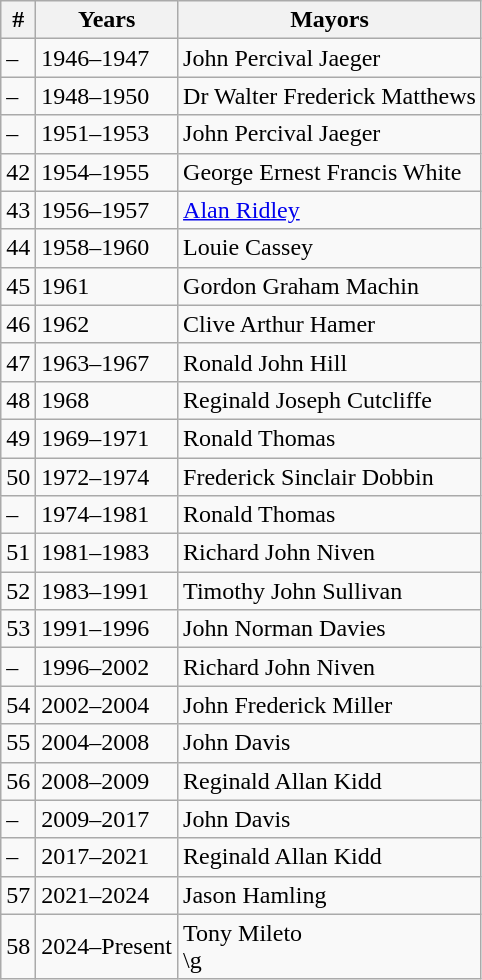<table class="wikitable">
<tr>
<th>#</th>
<th>Years</th>
<th>Mayors</th>
</tr>
<tr>
<td>–</td>
<td>1946–1947</td>
<td>John Percival Jaeger</td>
</tr>
<tr>
<td>–</td>
<td>1948–1950</td>
<td>Dr Walter Frederick Matthews</td>
</tr>
<tr>
<td>–</td>
<td>1951–1953</td>
<td>John Percival Jaeger</td>
</tr>
<tr>
<td>42</td>
<td>1954–1955</td>
<td>George Ernest Francis White</td>
</tr>
<tr>
<td>43</td>
<td>1956–1957</td>
<td><a href='#'>Alan Ridley</a></td>
</tr>
<tr>
<td>44</td>
<td>1958–1960</td>
<td>Louie Cassey</td>
</tr>
<tr>
<td>45</td>
<td>1961</td>
<td>Gordon Graham Machin</td>
</tr>
<tr>
<td>46</td>
<td>1962</td>
<td>Clive Arthur Hamer</td>
</tr>
<tr>
<td>47</td>
<td>1963–1967</td>
<td>Ronald John Hill</td>
</tr>
<tr>
<td>48</td>
<td>1968</td>
<td>Reginald Joseph Cutcliffe</td>
</tr>
<tr>
<td>49</td>
<td>1969–1971</td>
<td>Ronald Thomas</td>
</tr>
<tr>
<td>50</td>
<td>1972–1974</td>
<td>Frederick Sinclair Dobbin</td>
</tr>
<tr>
<td>–</td>
<td>1974–1981</td>
<td>Ronald Thomas</td>
</tr>
<tr>
<td>51</td>
<td>1981–1983</td>
<td>Richard John Niven</td>
</tr>
<tr>
<td>52</td>
<td>1983–1991</td>
<td>Timothy John Sullivan</td>
</tr>
<tr>
<td>53</td>
<td>1991–1996</td>
<td>John Norman Davies</td>
</tr>
<tr>
<td>–</td>
<td>1996–2002</td>
<td>Richard John Niven</td>
</tr>
<tr>
<td>54</td>
<td>2002–2004</td>
<td>John Frederick Miller</td>
</tr>
<tr>
<td>55</td>
<td>2004–2008</td>
<td>John Davis</td>
</tr>
<tr>
<td>56</td>
<td>2008–2009</td>
<td>Reginald Allan Kidd</td>
</tr>
<tr>
<td>–</td>
<td>2009–2017</td>
<td>John Davis</td>
</tr>
<tr>
<td>–</td>
<td>2017–2021</td>
<td>Reginald Allan Kidd</td>
</tr>
<tr>
<td>57</td>
<td>2021–2024</td>
<td>Jason Hamling</td>
</tr>
<tr>
<td>58</td>
<td>2024–Present</td>
<td>Tony Mileto<br>\g</td>
</tr>
</table>
